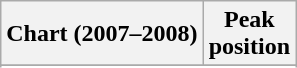<table class="wikitable sortable">
<tr>
<th>Chart (2007–2008)</th>
<th>Peak<br>position</th>
</tr>
<tr>
</tr>
<tr>
</tr>
<tr>
</tr>
<tr>
</tr>
<tr>
</tr>
<tr>
</tr>
</table>
